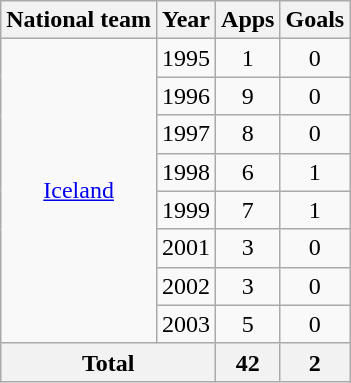<table class=wikitable style="text-align: center">
<tr>
<th>National team</th>
<th>Year</th>
<th>Apps</th>
<th>Goals</th>
</tr>
<tr>
<td rowspan=8><a href='#'>Iceland</a></td>
<td>1995</td>
<td>1</td>
<td>0</td>
</tr>
<tr>
<td>1996</td>
<td>9</td>
<td>0</td>
</tr>
<tr>
<td>1997</td>
<td>8</td>
<td>0</td>
</tr>
<tr>
<td>1998</td>
<td>6</td>
<td>1</td>
</tr>
<tr>
<td>1999</td>
<td>7</td>
<td>1</td>
</tr>
<tr>
<td>2001</td>
<td>3</td>
<td>0</td>
</tr>
<tr>
<td>2002</td>
<td>3</td>
<td>0</td>
</tr>
<tr>
<td>2003</td>
<td>5</td>
<td>0</td>
</tr>
<tr>
<th colspan=2>Total</th>
<th>42</th>
<th>2</th>
</tr>
</table>
